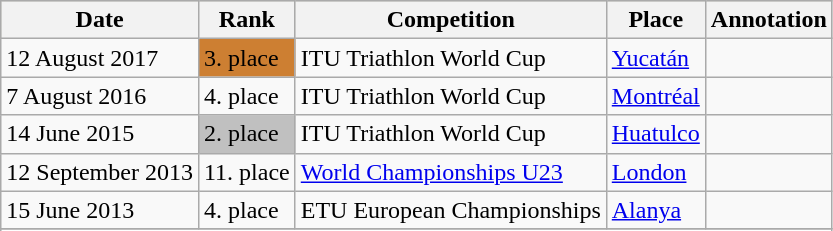<table class="wikitable sortable">
<tr bgcolor="#ccccc">
<th>Date</th>
<th>Rank</th>
<th>Competition</th>
<th>Place</th>
<th>Annotation</th>
</tr>
<tr>
<td>12 August 2017</td>
<td style="background-color:#CD7F32;">3. place</td>
<td>ITU Triathlon World Cup</td>
<td> <a href='#'>Yucatán</a></td>
<td></td>
</tr>
<tr>
<td>7 August 2016</td>
<td>4. place</td>
<td>ITU Triathlon World Cup</td>
<td> <a href='#'>Montréal</a></td>
<td></td>
</tr>
<tr>
<td>14 June 2015</td>
<td style="background-color:#C0C0C0;">2. place</td>
<td>ITU Triathlon World Cup</td>
<td> <a href='#'>Huatulco</a></td>
<td></td>
</tr>
<tr>
<td>12 September 2013</td>
<td>11. place</td>
<td><a href='#'>World Championships U23</a></td>
<td> <a href='#'>London</a></td>
<td></td>
</tr>
<tr>
<td>15 June 2013</td>
<td>4. place</td>
<td>ETU European Championships</td>
<td> <a href='#'>Alanya</a></td>
<td></td>
</tr>
<tr>
</tr>
<tr>
</tr>
</table>
